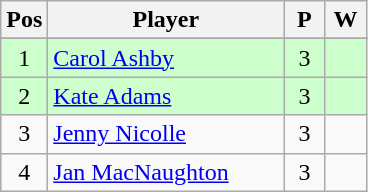<table class="wikitable">
<tr>
<th width=20>Pos</th>
<th width=150>Player</th>
<th width=20>P</th>
<th width=20>W</th>
</tr>
<tr>
</tr>
<tr align=center style="background: #ccffcc;">
<td>1</td>
<td align="left"> <a href='#'>Carol Ashby</a></td>
<td>3</td>
<td></td>
</tr>
<tr align=center style="background: #ccffcc;">
<td>2</td>
<td align="left"> <a href='#'>Kate Adams</a></td>
<td>3</td>
<td></td>
</tr>
<tr align=center>
<td>3</td>
<td align="left"> <a href='#'>Jenny Nicolle</a></td>
<td>3</td>
<td></td>
</tr>
<tr align=center>
<td>4</td>
<td align="left"> <a href='#'>Jan MacNaughton</a></td>
<td>3</td>
<td></td>
</tr>
</table>
